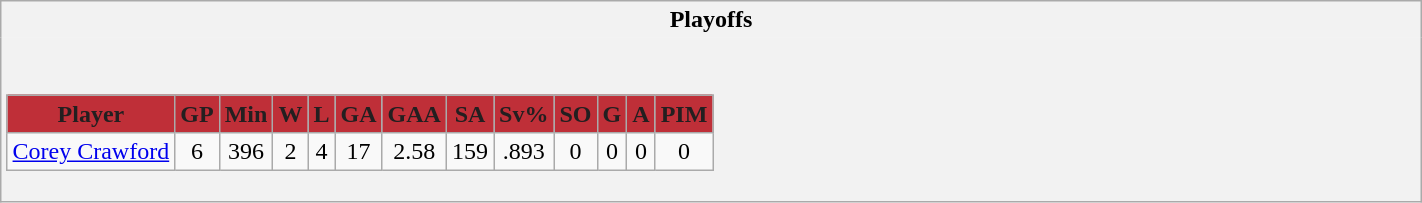<table class="wikitable" style="border: 1px solid #aaa;" width="75%">
<tr>
<th style="border: 0;">Playoffs</th>
</tr>
<tr>
<td style="background: #f2f2f2; border: 0; text-align: center;"><br><table class="wikitable">
<tr align="center" bgcolor="#dddddd">
<th style="background:#BF2F38; color:#231F20;">Player</th>
<th style="background:#BF2F38; color:#231F20;">GP</th>
<th style="background:#BF2F38; color:#231F20;">Min</th>
<th style="background:#BF2F38; color:#231F20;">W</th>
<th style="background:#BF2F38; color:#231F20;">L</th>
<th style="background:#BF2F38; color:#231F20;">GA</th>
<th style="background:#BF2F38; color:#231F20;">GAA</th>
<th style="background:#BF2F38; color:#231F20;">SA</th>
<th style="background:#BF2F38; color:#231F20;">Sv%</th>
<th style="background:#BF2F38; color:#231F20;">SO</th>
<th style="background:#BF2F38; color:#231F20;">G</th>
<th style="background:#BF2F38; color:#231F20;">A</th>
<th style="background:#BF2F38; color:#231F20;">PIM</th>
</tr>
<tr>
<td><a href='#'>Corey Crawford</a></td>
<td>6</td>
<td>396</td>
<td>2</td>
<td>4</td>
<td>17</td>
<td>2.58</td>
<td>159</td>
<td>.893</td>
<td>0</td>
<td>0</td>
<td>0</td>
<td>0</td>
</tr>
</table>
</td>
</tr>
</table>
